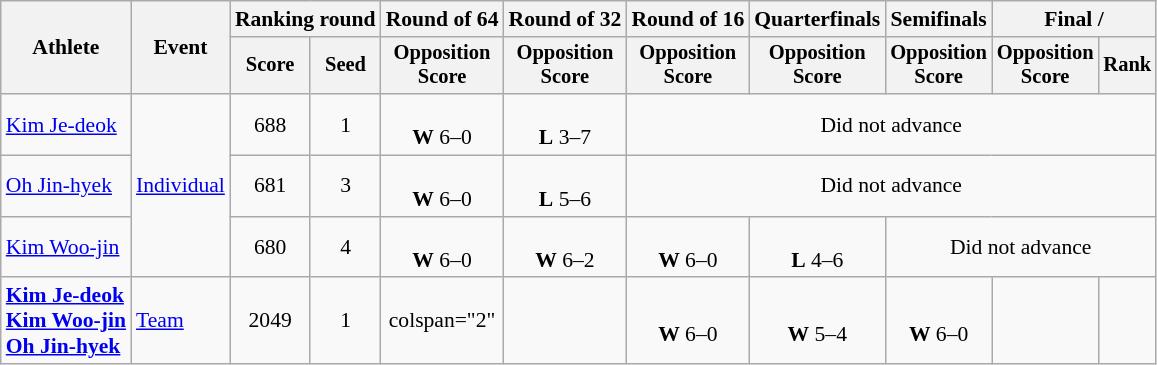<table class="wikitable" style="font-size:90%; text-align:center">
<tr>
<th rowspan="2">Athlete</th>
<th rowspan="2">Event</th>
<th colspan="2">Ranking round</th>
<th>Round of 64</th>
<th>Round of 32</th>
<th>Round of 16</th>
<th>Quarterfinals</th>
<th>Semifinals</th>
<th colspan="2">Final / </th>
</tr>
<tr style="font-size:95%">
<th>Score</th>
<th>Seed</th>
<th>Opposition<br>Score</th>
<th>Opposition<br>Score</th>
<th>Opposition<br>Score</th>
<th>Opposition<br>Score</th>
<th>Opposition<br>Score</th>
<th>Opposition<br>Score</th>
<th>Rank</th>
</tr>
<tr>
<td style="text-align:left"><a href='#'>Kim Je-deok</a></td>
<td rowspan="3" style="text-align:left"><a href='#'>Individual</a></td>
<td>688</td>
<td>1</td>
<td><br><strong>W</strong> 6–0</td>
<td><br><strong>L</strong> 3–7</td>
<td colspan="5">Did not advance</td>
</tr>
<tr>
<td style="text-align:left"><a href='#'>Oh Jin-hyek</a></td>
<td>681</td>
<td>3</td>
<td><br> <strong>W</strong> 6–0</td>
<td><br><strong>L</strong> 5–6</td>
<td colspan="5">Did not advance</td>
</tr>
<tr>
<td style="text-align:left"><a href='#'>Kim Woo-jin</a></td>
<td>680</td>
<td>4</td>
<td><br><strong>W</strong> 6–0</td>
<td><br><strong>W</strong> 6–2</td>
<td><br><strong>W</strong> 6–0</td>
<td><br><strong>L</strong> 4–6</td>
<td colspan="3">Did not advance</td>
</tr>
<tr>
<td style="text-align:left"><strong><a href='#'>Kim Je-deok</a><br><a href='#'>Kim Woo-jin</a><br><a href='#'>Oh Jin-hyek</a></strong></td>
<td style="text-align:left"><a href='#'>Team</a></td>
<td>2049</td>
<td>1</td>
<td>colspan="2" </td>
<td></td>
<td><br><strong>W</strong> 6–0</td>
<td><br><strong>W</strong> 5–4</td>
<td><br><strong>W</strong> 6–0</td>
<td></td>
</tr>
</table>
